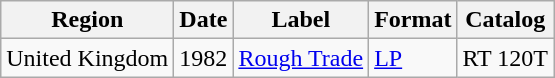<table class="wikitable">
<tr>
<th>Region</th>
<th>Date</th>
<th>Label</th>
<th>Format</th>
<th>Catalog</th>
</tr>
<tr>
<td>United Kingdom</td>
<td>1982</td>
<td><a href='#'>Rough Trade</a></td>
<td><a href='#'>LP</a></td>
<td>RT 120T</td>
</tr>
</table>
